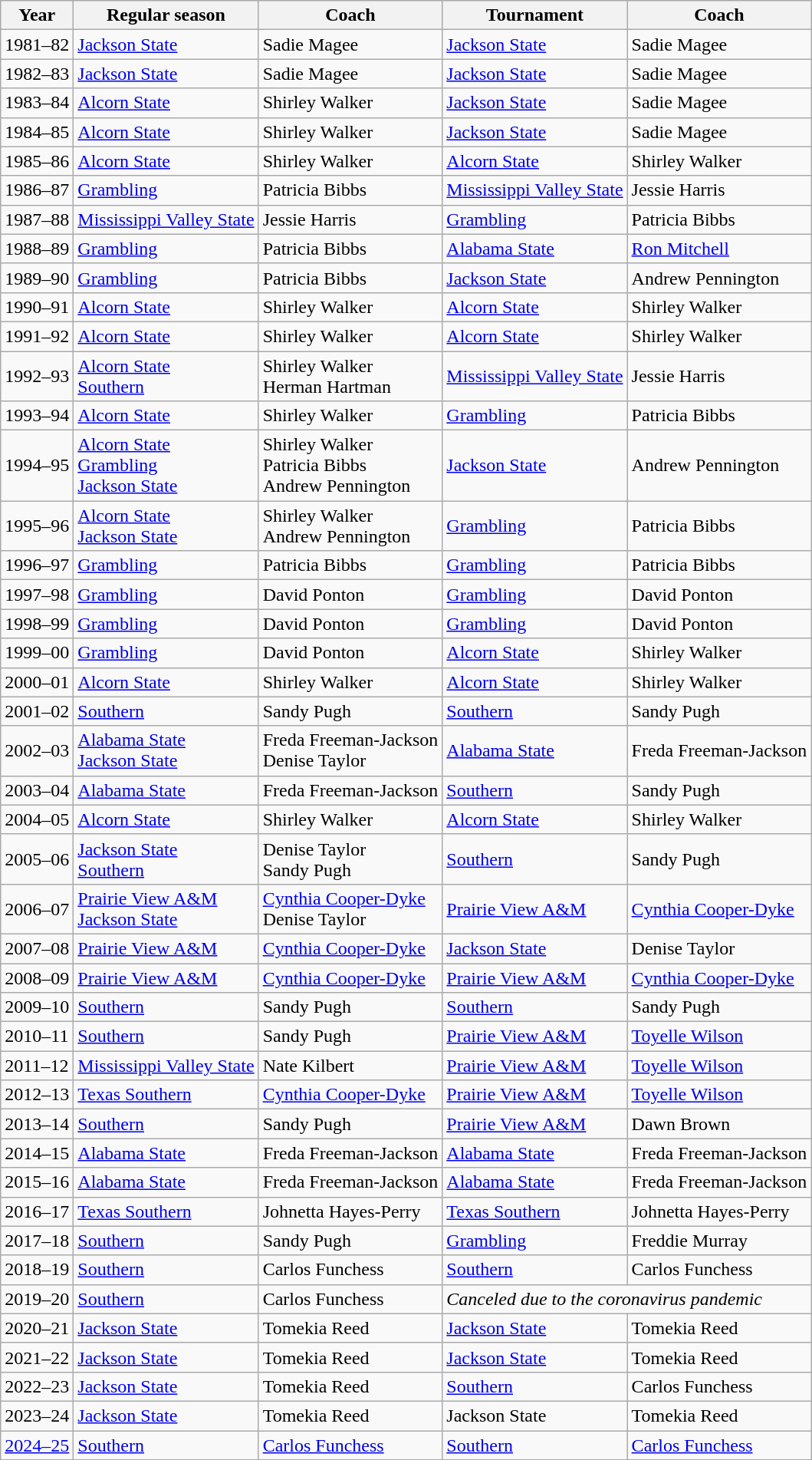<table class="wikitable">
<tr>
<th>Year</th>
<th>Regular season</th>
<th>Coach</th>
<th>Tournament</th>
<th>Coach</th>
</tr>
<tr>
<td>1981–82</td>
<td><a href='#'>Jackson State</a></td>
<td>Sadie Magee</td>
<td><a href='#'>Jackson State</a></td>
<td>Sadie Magee</td>
</tr>
<tr>
<td>1982–83</td>
<td><a href='#'>Jackson State</a></td>
<td>Sadie Magee</td>
<td><a href='#'>Jackson State</a></td>
<td>Sadie Magee</td>
</tr>
<tr>
<td>1983–84</td>
<td><a href='#'>Alcorn State</a></td>
<td>Shirley Walker</td>
<td><a href='#'>Jackson State</a></td>
<td>Sadie Magee</td>
</tr>
<tr>
<td>1984–85</td>
<td><a href='#'>Alcorn State</a></td>
<td>Shirley Walker</td>
<td><a href='#'>Jackson State</a></td>
<td>Sadie Magee</td>
</tr>
<tr>
<td>1985–86</td>
<td><a href='#'>Alcorn State</a></td>
<td>Shirley Walker</td>
<td><a href='#'>Alcorn State</a></td>
<td>Shirley Walker</td>
</tr>
<tr>
<td>1986–87</td>
<td><a href='#'>Grambling</a></td>
<td>Patricia Bibbs</td>
<td><a href='#'>Mississippi Valley State</a></td>
<td>Jessie Harris</td>
</tr>
<tr>
<td>1987–88</td>
<td><a href='#'>Mississippi Valley State</a></td>
<td>Jessie Harris</td>
<td><a href='#'>Grambling</a></td>
<td>Patricia Bibbs</td>
</tr>
<tr>
<td>1988–89</td>
<td><a href='#'>Grambling</a></td>
<td>Patricia Bibbs</td>
<td><a href='#'>Alabama State</a></td>
<td><a href='#'>Ron Mitchell</a></td>
</tr>
<tr>
<td>1989–90</td>
<td><a href='#'>Grambling</a></td>
<td>Patricia Bibbs</td>
<td><a href='#'>Jackson State</a></td>
<td>Andrew Pennington</td>
</tr>
<tr>
<td>1990–91</td>
<td><a href='#'>Alcorn State</a></td>
<td>Shirley Walker</td>
<td><a href='#'>Alcorn State</a></td>
<td>Shirley Walker</td>
</tr>
<tr>
<td>1991–92</td>
<td><a href='#'>Alcorn State</a></td>
<td>Shirley Walker</td>
<td><a href='#'>Alcorn State</a></td>
<td>Shirley Walker</td>
</tr>
<tr>
<td>1992–93</td>
<td><a href='#'>Alcorn State</a><br><a href='#'>Southern</a></td>
<td>Shirley Walker<br>Herman Hartman</td>
<td><a href='#'>Mississippi Valley State</a></td>
<td>Jessie Harris</td>
</tr>
<tr>
<td>1993–94</td>
<td><a href='#'>Alcorn State</a></td>
<td>Shirley Walker</td>
<td><a href='#'>Grambling</a></td>
<td>Patricia Bibbs</td>
</tr>
<tr>
<td>1994–95</td>
<td><a href='#'>Alcorn State</a><br><a href='#'>Grambling</a><br><a href='#'>Jackson State</a></td>
<td>Shirley Walker<br>Patricia Bibbs<br>Andrew Pennington</td>
<td><a href='#'>Jackson State</a></td>
<td>Andrew Pennington</td>
</tr>
<tr>
<td>1995–96</td>
<td><a href='#'>Alcorn State</a><br><a href='#'>Jackson State</a></td>
<td>Shirley Walker<br>Andrew Pennington</td>
<td><a href='#'>Grambling</a></td>
<td>Patricia Bibbs</td>
</tr>
<tr>
<td>1996–97</td>
<td><a href='#'>Grambling</a></td>
<td>Patricia Bibbs</td>
<td><a href='#'>Grambling</a></td>
<td>Patricia Bibbs</td>
</tr>
<tr>
<td>1997–98</td>
<td><a href='#'>Grambling</a></td>
<td>David Ponton</td>
<td><a href='#'>Grambling</a></td>
<td>David Ponton</td>
</tr>
<tr>
<td>1998–99</td>
<td><a href='#'>Grambling</a></td>
<td>David Ponton</td>
<td><a href='#'>Grambling</a></td>
<td>David Ponton</td>
</tr>
<tr>
<td>1999–00</td>
<td><a href='#'>Grambling</a></td>
<td>David Ponton</td>
<td><a href='#'>Alcorn State</a></td>
<td>Shirley Walker</td>
</tr>
<tr>
<td>2000–01</td>
<td><a href='#'>Alcorn State</a></td>
<td>Shirley Walker</td>
<td><a href='#'>Alcorn State</a></td>
<td>Shirley Walker</td>
</tr>
<tr>
<td>2001–02</td>
<td><a href='#'>Southern</a></td>
<td>Sandy Pugh</td>
<td><a href='#'>Southern</a></td>
<td>Sandy Pugh</td>
</tr>
<tr>
<td>2002–03</td>
<td><a href='#'>Alabama State</a><br><a href='#'>Jackson State</a></td>
<td>Freda Freeman-Jackson<br>Denise Taylor</td>
<td><a href='#'>Alabama State</a></td>
<td>Freda Freeman-Jackson</td>
</tr>
<tr>
<td>2003–04</td>
<td><a href='#'>Alabama State</a></td>
<td>Freda Freeman-Jackson</td>
<td><a href='#'>Southern</a></td>
<td>Sandy Pugh</td>
</tr>
<tr>
<td>2004–05</td>
<td><a href='#'>Alcorn State</a></td>
<td>Shirley Walker</td>
<td><a href='#'>Alcorn State</a></td>
<td>Shirley Walker</td>
</tr>
<tr>
<td>2005–06</td>
<td><a href='#'>Jackson State</a><br><a href='#'>Southern</a></td>
<td>Denise Taylor<br>Sandy Pugh</td>
<td><a href='#'>Southern</a></td>
<td>Sandy Pugh</td>
</tr>
<tr>
<td>2006–07</td>
<td><a href='#'>Prairie View A&M</a><br><a href='#'>Jackson State</a></td>
<td><a href='#'>Cynthia Cooper-Dyke</a><br>Denise Taylor</td>
<td><a href='#'>Prairie View A&M</a></td>
<td><a href='#'>Cynthia Cooper-Dyke</a></td>
</tr>
<tr>
<td>2007–08</td>
<td><a href='#'>Prairie View A&M</a></td>
<td><a href='#'>Cynthia Cooper-Dyke</a></td>
<td><a href='#'>Jackson State</a></td>
<td>Denise Taylor</td>
</tr>
<tr>
<td>2008–09</td>
<td><a href='#'>Prairie View A&M</a></td>
<td><a href='#'>Cynthia Cooper-Dyke</a></td>
<td><a href='#'>Prairie View A&M</a></td>
<td><a href='#'>Cynthia Cooper-Dyke</a></td>
</tr>
<tr>
<td>2009–10</td>
<td><a href='#'>Southern</a></td>
<td>Sandy Pugh</td>
<td><a href='#'>Southern</a></td>
<td>Sandy Pugh</td>
</tr>
<tr>
<td>2010–11</td>
<td><a href='#'>Southern</a></td>
<td>Sandy Pugh</td>
<td><a href='#'>Prairie View A&M</a></td>
<td><a href='#'>Toyelle Wilson</a></td>
</tr>
<tr>
<td>2011–12</td>
<td><a href='#'>Mississippi Valley State</a></td>
<td>Nate Kilbert</td>
<td><a href='#'>Prairie View A&M</a></td>
<td><a href='#'>Toyelle Wilson</a></td>
</tr>
<tr>
<td>2012–13</td>
<td><a href='#'>Texas Southern</a></td>
<td><a href='#'>Cynthia Cooper-Dyke</a></td>
<td><a href='#'>Prairie View A&M</a></td>
<td><a href='#'>Toyelle Wilson</a></td>
</tr>
<tr>
<td>2013–14</td>
<td><a href='#'>Southern</a></td>
<td>Sandy Pugh</td>
<td><a href='#'>Prairie View A&M</a></td>
<td>Dawn Brown</td>
</tr>
<tr>
<td>2014–15</td>
<td><a href='#'>Alabama State</a></td>
<td>Freda Freeman-Jackson</td>
<td><a href='#'>Alabama State</a></td>
<td>Freda Freeman-Jackson</td>
</tr>
<tr>
<td>2015–16</td>
<td><a href='#'>Alabama State</a></td>
<td>Freda Freeman-Jackson</td>
<td><a href='#'>Alabama State</a></td>
<td>Freda Freeman-Jackson</td>
</tr>
<tr>
<td>2016–17</td>
<td><a href='#'>Texas Southern</a></td>
<td>Johnetta Hayes-Perry</td>
<td><a href='#'>Texas Southern</a></td>
<td>Johnetta Hayes-Perry</td>
</tr>
<tr>
<td>2017–18</td>
<td><a href='#'>Southern</a></td>
<td>Sandy Pugh</td>
<td><a href='#'>Grambling</a></td>
<td>Freddie Murray</td>
</tr>
<tr>
<td>2018–19</td>
<td><a href='#'>Southern</a></td>
<td>Carlos Funchess</td>
<td><a href='#'>Southern</a></td>
<td>Carlos Funchess</td>
</tr>
<tr>
<td>2019–20</td>
<td><a href='#'>Southern</a></td>
<td>Carlos Funchess</td>
<td colspan=2><em>Canceled due to the coronavirus pandemic</em></td>
</tr>
<tr>
<td>2020–21</td>
<td><a href='#'>Jackson State</a></td>
<td>Tomekia Reed</td>
<td><a href='#'>Jackson State</a></td>
<td>Tomekia Reed</td>
</tr>
<tr>
<td>2021–22</td>
<td><a href='#'>Jackson State</a></td>
<td>Tomekia Reed</td>
<td><a href='#'>Jackson State</a></td>
<td>Tomekia Reed</td>
</tr>
<tr>
<td>2022–23</td>
<td><a href='#'>Jackson State</a></td>
<td>Tomekia Reed</td>
<td><a href='#'>Southern</a></td>
<td>Carlos Funchess</td>
</tr>
<tr>
<td>2023–24</td>
<td><a href='#'>Jackson State</a></td>
<td>Tomekia Reed</td>
<td>Jackson State</td>
<td>Tomekia Reed</td>
</tr>
<tr>
<td><a href='#'>2024–25</a></td>
<td><a href='#'>Southern</a></td>
<td><a href='#'>Carlos Funchess</a></td>
<td><a href='#'>Southern</a></td>
<td><a href='#'>Carlos Funchess</a></td>
</tr>
</table>
